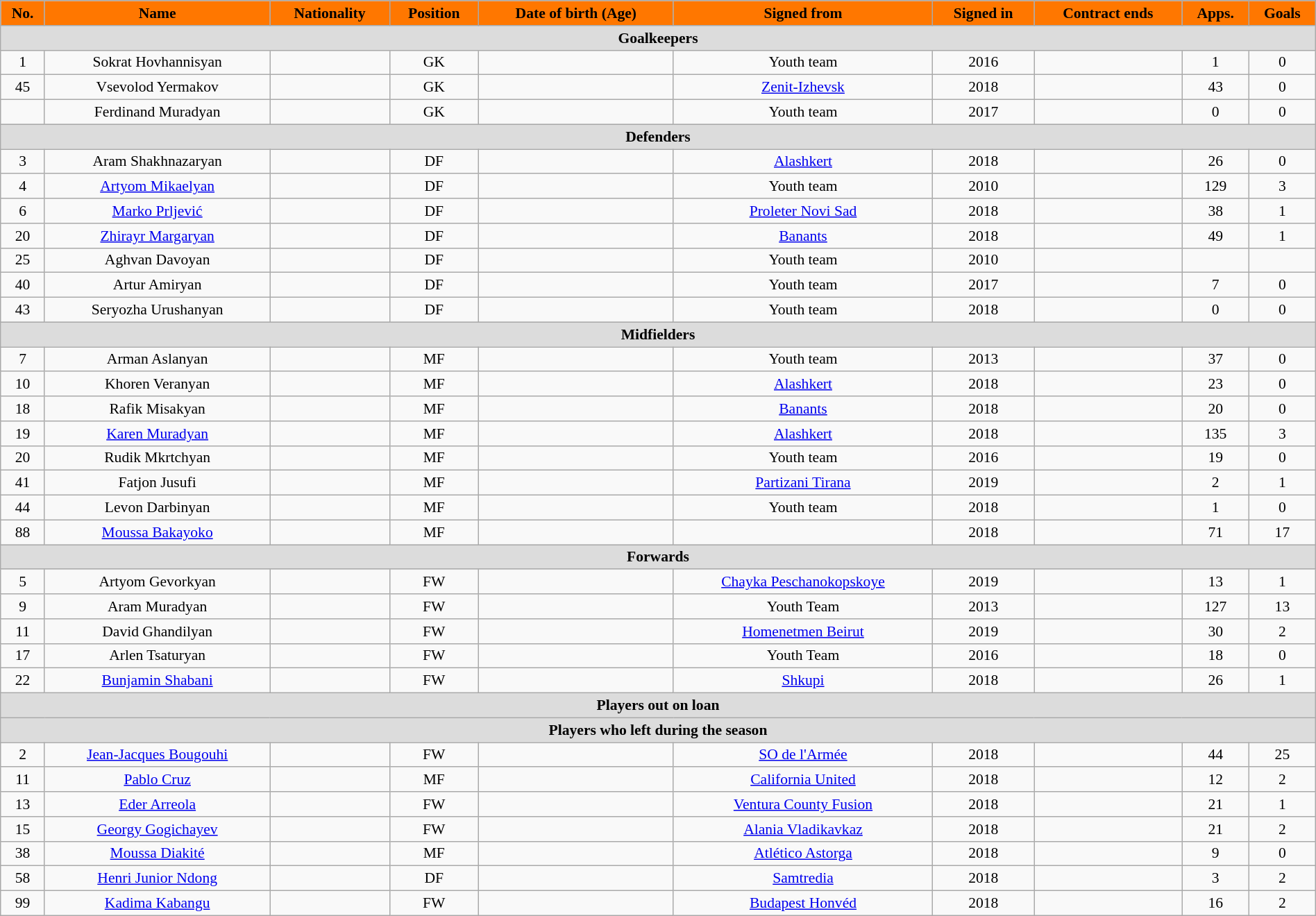<table class="wikitable"  style="text-align:center; font-size:90%; width:100%;">
<tr>
<th style="background:#FF7700; color:#000000; text-align:center;">No.</th>
<th style="background:#FF7700; color:#000000; text-align:center;">Name</th>
<th style="background:#FF7700; color:#000000; text-align:center;">Nationality</th>
<th style="background:#FF7700; color:#000000; text-align:center;">Position</th>
<th style="background:#FF7700; color:#000000; text-align:center;">Date of birth (Age)</th>
<th style="background:#FF7700; color:#000000; text-align:center;">Signed from</th>
<th style="background:#FF7700; color:#000000; text-align:center;">Signed in</th>
<th style="background:#FF7700; color:#000000; text-align:center;">Contract ends</th>
<th style="background:#FF7700; color:#000000; text-align:center;">Apps.</th>
<th style="background:#FF7700; color:#000000; text-align:center;">Goals</th>
</tr>
<tr>
<th colspan="11"  style="background:#dcdcdc; text-align:center;">Goalkeepers</th>
</tr>
<tr>
<td>1</td>
<td>Sokrat Hovhannisyan</td>
<td></td>
<td>GK</td>
<td></td>
<td>Youth team</td>
<td>2016</td>
<td></td>
<td>1</td>
<td>0</td>
</tr>
<tr>
<td>45</td>
<td>Vsevolod Yermakov</td>
<td></td>
<td>GK</td>
<td></td>
<td><a href='#'>Zenit-Izhevsk</a></td>
<td>2018</td>
<td></td>
<td>43</td>
<td>0</td>
</tr>
<tr>
<td></td>
<td>Ferdinand Muradyan</td>
<td></td>
<td>GK</td>
<td></td>
<td>Youth team</td>
<td>2017</td>
<td></td>
<td>0</td>
<td>0</td>
</tr>
<tr>
<th colspan="11"  style="background:#dcdcdc; text-align:center;">Defenders</th>
</tr>
<tr>
<td>3</td>
<td>Aram Shakhnazaryan</td>
<td></td>
<td>DF</td>
<td></td>
<td><a href='#'>Alashkert</a></td>
<td>2018</td>
<td></td>
<td>26</td>
<td>0</td>
</tr>
<tr>
<td>4</td>
<td><a href='#'>Artyom Mikaelyan</a></td>
<td></td>
<td>DF</td>
<td></td>
<td>Youth team</td>
<td>2010</td>
<td></td>
<td>129</td>
<td>3</td>
</tr>
<tr>
<td>6</td>
<td><a href='#'>Marko Prljević</a></td>
<td></td>
<td>DF</td>
<td></td>
<td><a href='#'>Proleter Novi Sad</a></td>
<td>2018</td>
<td></td>
<td>38</td>
<td>1</td>
</tr>
<tr>
<td>20</td>
<td><a href='#'>Zhirayr Margaryan</a></td>
<td></td>
<td>DF</td>
<td></td>
<td><a href='#'>Banants</a></td>
<td>2018</td>
<td></td>
<td>49</td>
<td>1</td>
</tr>
<tr>
<td>25</td>
<td>Aghvan Davoyan</td>
<td></td>
<td>DF</td>
<td></td>
<td>Youth team</td>
<td>2010</td>
<td></td>
<td></td>
<td></td>
</tr>
<tr>
<td>40</td>
<td>Artur Amiryan</td>
<td></td>
<td>DF</td>
<td></td>
<td>Youth team</td>
<td>2017</td>
<td></td>
<td>7</td>
<td>0</td>
</tr>
<tr>
<td>43</td>
<td>Seryozha Urushanyan</td>
<td></td>
<td>DF</td>
<td></td>
<td>Youth team</td>
<td>2018</td>
<td></td>
<td>0</td>
<td>0</td>
</tr>
<tr>
<th colspan="11"  style="background:#dcdcdc; text-align:center;">Midfielders</th>
</tr>
<tr>
<td>7</td>
<td>Arman Aslanyan</td>
<td></td>
<td>MF</td>
<td></td>
<td>Youth team</td>
<td>2013</td>
<td></td>
<td>37</td>
<td>0</td>
</tr>
<tr>
<td>10</td>
<td>Khoren Veranyan</td>
<td></td>
<td>MF</td>
<td></td>
<td><a href='#'>Alashkert</a></td>
<td>2018</td>
<td></td>
<td>23</td>
<td>0</td>
</tr>
<tr>
<td>18</td>
<td>Rafik Misakyan</td>
<td></td>
<td>MF</td>
<td></td>
<td><a href='#'>Banants</a></td>
<td>2018</td>
<td></td>
<td>20</td>
<td>0</td>
</tr>
<tr>
<td>19</td>
<td><a href='#'>Karen Muradyan</a></td>
<td></td>
<td>MF</td>
<td></td>
<td><a href='#'>Alashkert</a></td>
<td>2018</td>
<td></td>
<td>135</td>
<td>3</td>
</tr>
<tr>
<td>20</td>
<td>Rudik Mkrtchyan</td>
<td></td>
<td>MF</td>
<td></td>
<td>Youth team</td>
<td>2016</td>
<td></td>
<td>19</td>
<td>0</td>
</tr>
<tr>
<td>41</td>
<td>Fatjon Jusufi</td>
<td></td>
<td>MF</td>
<td></td>
<td><a href='#'>Partizani Tirana</a></td>
<td>2019</td>
<td></td>
<td>2</td>
<td>1</td>
</tr>
<tr>
<td>44</td>
<td>Levon Darbinyan</td>
<td></td>
<td>MF</td>
<td></td>
<td>Youth team</td>
<td>2018</td>
<td></td>
<td>1</td>
<td>0</td>
</tr>
<tr>
<td>88</td>
<td><a href='#'>Moussa Bakayoko</a></td>
<td></td>
<td>MF</td>
<td></td>
<td></td>
<td>2018</td>
<td></td>
<td>71</td>
<td>17</td>
</tr>
<tr>
<th colspan="11"  style="background:#dcdcdc; text-align:center;">Forwards</th>
</tr>
<tr>
<td>5</td>
<td>Artyom Gevorkyan</td>
<td></td>
<td>FW</td>
<td></td>
<td><a href='#'>Chayka Peschanokopskoye</a></td>
<td>2019</td>
<td></td>
<td>13</td>
<td>1</td>
</tr>
<tr>
<td>9</td>
<td>Aram Muradyan</td>
<td></td>
<td>FW</td>
<td></td>
<td>Youth Team</td>
<td>2013</td>
<td></td>
<td>127</td>
<td>13</td>
</tr>
<tr>
<td>11</td>
<td>David Ghandilyan</td>
<td></td>
<td>FW</td>
<td></td>
<td><a href='#'>Homenetmen Beirut</a></td>
<td>2019</td>
<td></td>
<td>30</td>
<td>2</td>
</tr>
<tr>
<td>17</td>
<td>Arlen Tsaturyan</td>
<td></td>
<td>FW</td>
<td></td>
<td>Youth Team</td>
<td>2016</td>
<td></td>
<td>18</td>
<td>0</td>
</tr>
<tr>
<td>22</td>
<td><a href='#'>Bunjamin Shabani</a></td>
<td></td>
<td>FW</td>
<td></td>
<td><a href='#'>Shkupi</a></td>
<td>2018</td>
<td></td>
<td>26</td>
<td>1</td>
</tr>
<tr>
<th colspan="11"  style="background:#dcdcdc; text-align:center;">Players out on loan</th>
</tr>
<tr>
<th colspan="11"  style="background:#dcdcdc; text-align:center;">Players who left during the season</th>
</tr>
<tr>
<td>2</td>
<td><a href='#'>Jean-Jacques Bougouhi</a></td>
<td></td>
<td>FW</td>
<td></td>
<td><a href='#'>SO de l'Armée</a></td>
<td>2018</td>
<td></td>
<td>44</td>
<td>25</td>
</tr>
<tr>
<td>11</td>
<td><a href='#'>Pablo Cruz</a></td>
<td></td>
<td>MF</td>
<td></td>
<td><a href='#'>California United</a></td>
<td>2018</td>
<td></td>
<td>12</td>
<td>2</td>
</tr>
<tr>
<td>13</td>
<td><a href='#'>Eder Arreola</a></td>
<td></td>
<td>FW</td>
<td></td>
<td><a href='#'>Ventura County Fusion</a></td>
<td>2018</td>
<td></td>
<td>21</td>
<td>1</td>
</tr>
<tr>
<td>15</td>
<td><a href='#'>Georgy Gogichayev</a></td>
<td></td>
<td>FW</td>
<td></td>
<td><a href='#'>Alania Vladikavkaz</a></td>
<td>2018</td>
<td></td>
<td>21</td>
<td>2</td>
</tr>
<tr>
<td>38</td>
<td><a href='#'>Moussa Diakité</a></td>
<td></td>
<td>MF</td>
<td></td>
<td><a href='#'>Atlético Astorga</a></td>
<td>2018</td>
<td></td>
<td>9</td>
<td>0</td>
</tr>
<tr>
<td>58</td>
<td><a href='#'>Henri Junior Ndong</a></td>
<td></td>
<td>DF</td>
<td></td>
<td><a href='#'>Samtredia</a></td>
<td>2018</td>
<td></td>
<td>3</td>
<td>2</td>
</tr>
<tr>
<td>99</td>
<td><a href='#'>Kadima Kabangu</a></td>
<td></td>
<td>FW</td>
<td></td>
<td><a href='#'>Budapest Honvéd</a></td>
<td>2018</td>
<td></td>
<td>16</td>
<td>2</td>
</tr>
</table>
